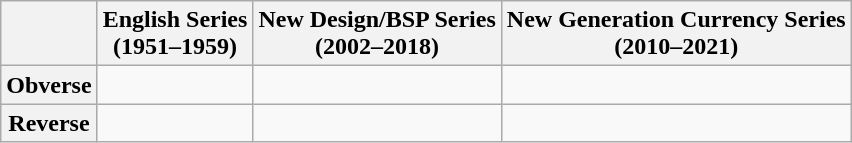<table class="wikitable">
<tr>
<th></th>
<th>English Series <br>(1951–1959)</th>
<th>New Design/BSP Series <br>(2002–2018)</th>
<th>New Generation Currency Series <br>(2010–2021)</th>
</tr>
<tr>
<th>Obverse</th>
<td></td>
<td></td>
<td></td>
</tr>
<tr>
<th>Reverse</th>
<td></td>
<td></td>
<td></td>
</tr>
</table>
